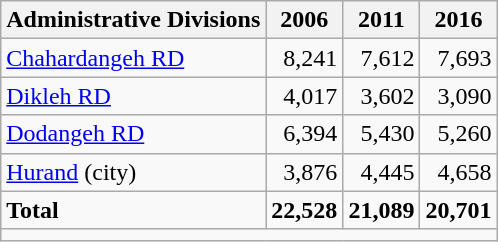<table class="wikitable">
<tr>
<th>Administrative Divisions</th>
<th>2006</th>
<th>2011</th>
<th>2016</th>
</tr>
<tr>
<td><a href='#'>Chahardangeh RD</a></td>
<td style="text-align: right;">8,241</td>
<td style="text-align: right;">7,612</td>
<td style="text-align: right;">7,693</td>
</tr>
<tr>
<td><a href='#'>Dikleh RD</a></td>
<td style="text-align: right;">4,017</td>
<td style="text-align: right;">3,602</td>
<td style="text-align: right;">3,090</td>
</tr>
<tr>
<td><a href='#'>Dodangeh RD</a></td>
<td style="text-align: right;">6,394</td>
<td style="text-align: right;">5,430</td>
<td style="text-align: right;">5,260</td>
</tr>
<tr>
<td><a href='#'>Hurand</a> (city)</td>
<td style="text-align: right;">3,876</td>
<td style="text-align: right;">4,445</td>
<td style="text-align: right;">4,658</td>
</tr>
<tr>
<td><strong>Total</strong></td>
<td style="text-align: right;"><strong>22,528</strong></td>
<td style="text-align: right;"><strong>21,089</strong></td>
<td style="text-align: right;"><strong>20,701</strong></td>
</tr>
<tr>
<td colspan=4></td>
</tr>
</table>
